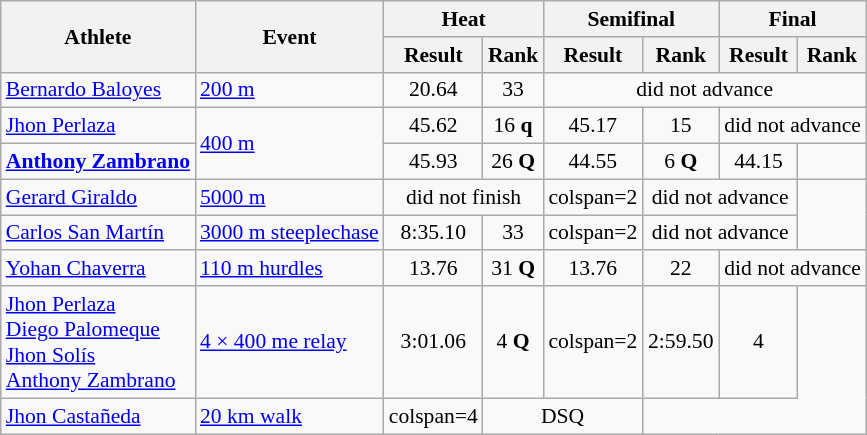<table class="wikitable"  style=font-size:90%>
<tr>
<th rowspan="2">Athlete</th>
<th rowspan="2">Event</th>
<th colspan="2">Heat</th>
<th colspan="2">Semifinal</th>
<th colspan="2">Final</th>
</tr>
<tr>
<th>Result</th>
<th>Rank</th>
<th>Result</th>
<th>Rank</th>
<th>Result</th>
<th>Rank</th>
</tr>
<tr style=text-align:center>
<td style=text-align:left><a href='#'>Bernardo Baloyes</a></td>
<td style=text-align:left><a href='#'>200 m</a></td>
<td>20.64</td>
<td>33</td>
<td colspan=4>did not advance</td>
</tr>
<tr style=text-align:center>
<td style=text-align:left><a href='#'>Jhon Perlaza</a></td>
<td style=text-align:left rowspan=2><a href='#'>400 m</a></td>
<td>45.62</td>
<td>16 <strong>q</strong></td>
<td>45.17</td>
<td>15</td>
<td colspan=2>did not advance</td>
</tr>
<tr style=text-align:center>
<td style=text-align:left><strong><a href='#'>Anthony Zambrano</a></strong></td>
<td>45.93</td>
<td>26 <strong>Q</strong></td>
<td>44.55<br><strong></strong></td>
<td>6 <strong>Q</strong></td>
<td>44.15 <strong></strong></td>
<td></td>
</tr>
<tr style=text-align:center>
<td style=text-align:left><a href='#'>Gerard Giraldo</a></td>
<td style=text-align:left><a href='#'>5000 m</a></td>
<td colspan=2>did not finish</td>
<td>colspan=2</td>
<td colspan=2>did not advance</td>
</tr>
<tr style=text-align:center>
<td style=text-align:left><a href='#'>Carlos San Martín</a></td>
<td style=text-align:left><a href='#'>3000 m steeplechase</a></td>
<td>8:35.10</td>
<td>33</td>
<td>colspan=2</td>
<td colspan=2>did not advance</td>
</tr>
<tr style=text-align:center>
<td style=text-align:left><a href='#'>Yohan Chaverra</a></td>
<td style=text-align:left><a href='#'>110 m hurdles</a></td>
<td>13.76</td>
<td>31 <strong>Q</strong></td>
<td>13.76</td>
<td>22</td>
<td colspan=2>did not advance</td>
</tr>
<tr style=text-align:center>
<td style=text-align:left><a href='#'>Jhon Perlaza</a> <br> <a href='#'>Diego Palomeque</a><br> <a href='#'>Jhon Solís</a><br> <a href='#'>Anthony Zambrano</a></td>
<td style=text-align:left><a href='#'>4 × 400 me relay</a></td>
<td>3:01.06 <strong></strong></td>
<td>4 <strong>Q</strong></td>
<td>colspan=2</td>
<td>2:59.50 <strong></strong></td>
<td>4</td>
</tr>
<tr style=text-align:center>
<td style=text-align:left><a href='#'>Jhon Castañeda</a></td>
<td style=text-align:left><a href='#'>20 km walk</a></td>
<td>colspan=4</td>
<td colspan=2>DSQ</td>
</tr>
</table>
